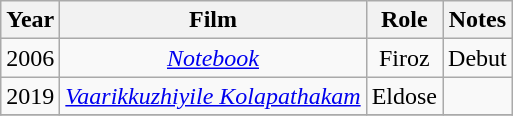<table class="wikitable" style="text-align:center;font-size:100%;">
<tr>
<th>Year</th>
<th>Film</th>
<th>Role</th>
<th>Notes</th>
</tr>
<tr>
<td>2006</td>
<td><a href='#'><em>Notebook</em></a></td>
<td>Firoz</td>
<td>Debut</td>
</tr>
<tr>
<td>2019</td>
<td><em><a href='#'>Vaarikkuzhiyile Kolapathakam</a></em></td>
<td>Eldose</td>
<td></td>
</tr>
<tr>
</tr>
</table>
